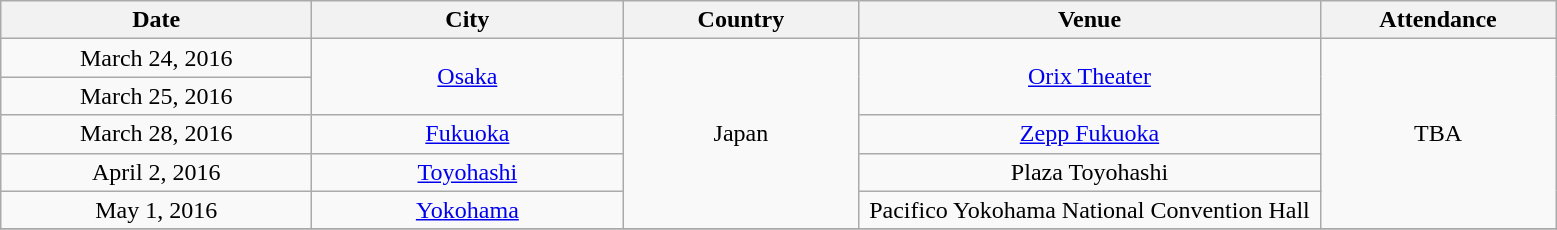<table class="wikitable" style="text-align:center;">
<tr>
<th width=200>Date</th>
<th width=200>City</th>
<th width=150>Country</th>
<th width=300>Venue</th>
<th width=150>Attendance</th>
</tr>
<tr>
<td>March 24, 2016</td>
<td rowspan=2><a href='#'>Osaka</a></td>
<td rowspan=5>Japan</td>
<td rowspan=2><a href='#'>Orix Theater</a></td>
<td rowspan=5>TBA</td>
</tr>
<tr>
<td>March 25, 2016</td>
</tr>
<tr>
<td>March 28, 2016</td>
<td><a href='#'>Fukuoka</a></td>
<td><a href='#'>Zepp Fukuoka</a></td>
</tr>
<tr>
<td>April 2, 2016</td>
<td><a href='#'>Toyohashi</a></td>
<td>Plaza Toyohashi</td>
</tr>
<tr>
<td>May 1, 2016</td>
<td><a href='#'>Yokohama</a></td>
<td>Pacifico Yokohama National Convention Hall</td>
</tr>
<tr>
</tr>
</table>
